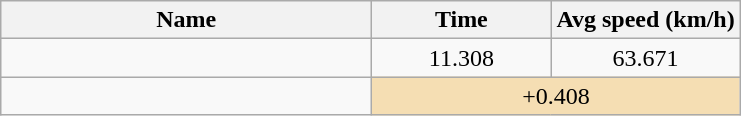<table class="wikitable" style="text-align:center;">
<tr>
<th style="width:15em">Name</th>
<th style="width:7em">Time</th>
<th>Avg speed (km/h)</th>
</tr>
<tr>
<td align=left></td>
<td>11.308</td>
<td>63.671</td>
</tr>
<tr>
<td align=left></td>
<td bgcolor=wheat colspan=2>+0.408</td>
</tr>
</table>
